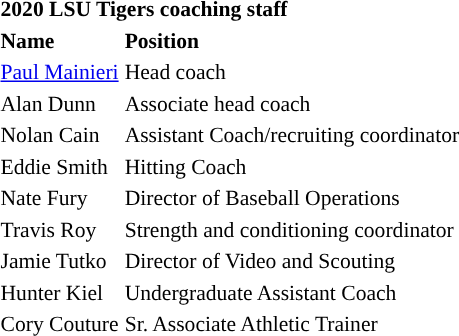<table class="toccolours" style="text-align: left; font-size:90%;">
<tr>
<th colspan="9">2020 LSU Tigers coaching staff</th>
</tr>
<tr>
<th>Name</th>
<th>Position</th>
</tr>
<tr>
<td><a href='#'>Paul Mainieri</a></td>
<td>Head coach</td>
</tr>
<tr>
<td>Alan Dunn</td>
<td>Associate head coach</td>
</tr>
<tr>
<td>Nolan Cain</td>
<td>Assistant Coach/recruiting coordinator</td>
</tr>
<tr>
<td>Eddie Smith</td>
<td>Hitting Coach</td>
</tr>
<tr>
<td>Nate Fury</td>
<td>Director of Baseball Operations</td>
</tr>
<tr>
<td>Travis Roy</td>
<td>Strength and conditioning coordinator</td>
</tr>
<tr>
<td>Jamie Tutko</td>
<td>Director of Video and Scouting</td>
</tr>
<tr>
<td>Hunter Kiel</td>
<td>Undergraduate Assistant Coach</td>
</tr>
<tr>
<td>Cory Couture</td>
<td>Sr. Associate Athletic Trainer</td>
</tr>
</table>
